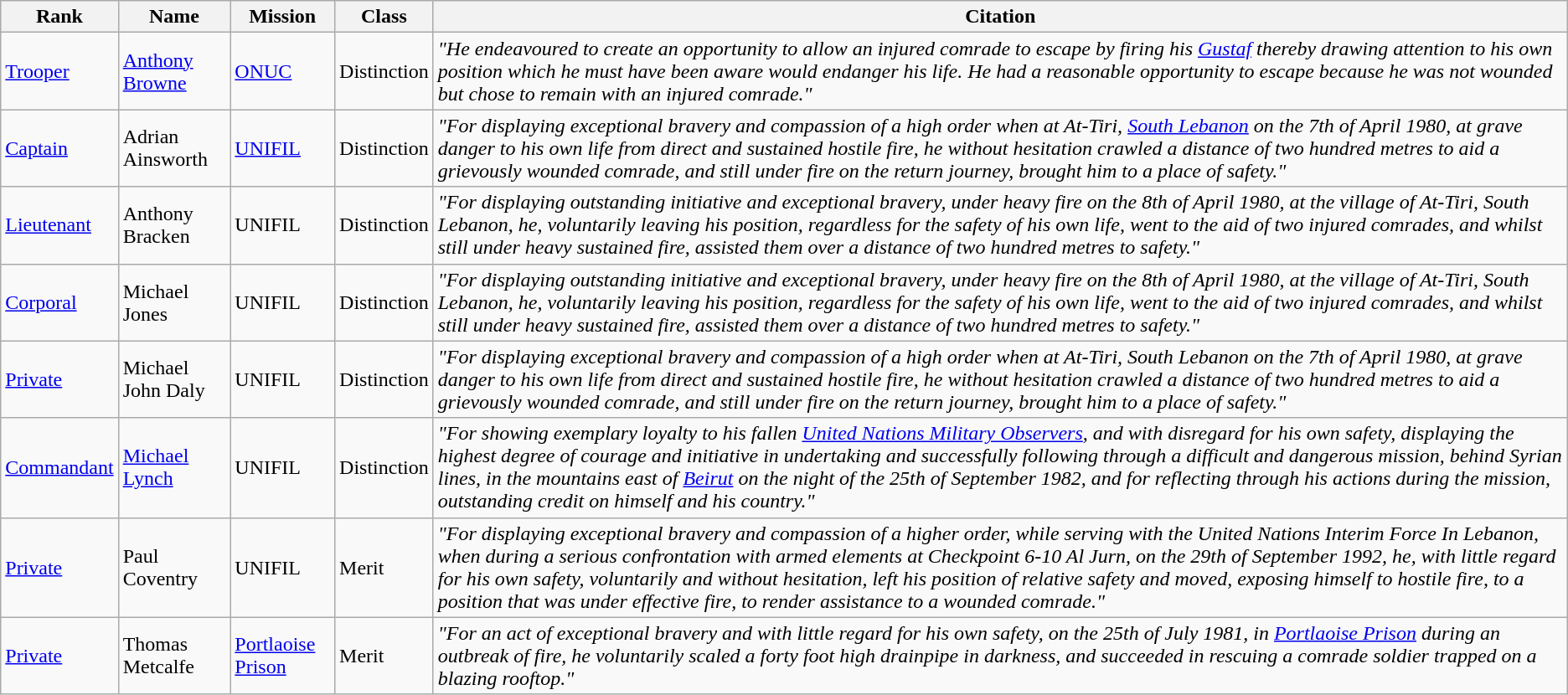<table class="wikitable sortable">
<tr>
<th>Rank</th>
<th>Name</th>
<th>Mission</th>
<th>Class</th>
<th>Citation</th>
</tr>
<tr>
<td><a href='#'>Trooper</a></td>
<td><a href='#'>Anthony Browne</a></td>
<td><a href='#'>ONUC</a></td>
<td>Distinction</td>
<td><em>"He endeavoured to create an opportunity to allow an injured comrade to escape by firing his <a href='#'>Gustaf</a> thereby drawing attention to his own position which he must have been aware would endanger his life. He had a reasonable opportunity to escape because he was not wounded but chose to remain with an injured comrade."</em></td>
</tr>
<tr>
<td><a href='#'>Captain</a></td>
<td>Adrian Ainsworth</td>
<td><a href='#'>UNIFIL</a></td>
<td>Distinction</td>
<td><em>"For displaying exceptional bravery and compassion of a high order when at At-Tiri, <a href='#'>South Lebanon</a> on the 7th of April 1980, at grave danger to his own life from direct and sustained hostile fire, he without hesitation crawled a distance of two hundred metres to aid a grievously wounded comrade, and still under fire on the return journey, brought him to a place of safety."</em></td>
</tr>
<tr>
<td><a href='#'>Lieutenant</a></td>
<td>Anthony Bracken</td>
<td>UNIFIL</td>
<td>Distinction</td>
<td><em>"For displaying outstanding initiative and exceptional bravery, under heavy fire on the 8th of April 1980, at the village of At-Tiri, South Lebanon, he, voluntarily leaving his position, regardless for the safety of his own life, went to the aid of two injured comrades, and whilst still under heavy sustained fire, assisted them over a distance of two hundred metres to safety."</em></td>
</tr>
<tr>
<td><a href='#'>Corporal</a></td>
<td>Michael Jones</td>
<td>UNIFIL</td>
<td>Distinction</td>
<td><em>"For displaying outstanding initiative and exceptional bravery, under heavy fire on the 8th of April 1980, at the village of At-Tiri, South Lebanon, he, voluntarily leaving his position, regardless for the safety of his own life, went to the aid of two injured comrades, and whilst still under heavy sustained fire, assisted them over a distance of two hundred metres to safety."</em></td>
</tr>
<tr>
<td><a href='#'>Private</a></td>
<td>Michael John Daly</td>
<td>UNIFIL</td>
<td>Distinction</td>
<td><em>"For displaying exceptional bravery and compassion of a high order when at At-Tiri, South Lebanon on the 7th of April 1980, at grave danger to his own life from direct and sustained hostile fire, he without hesitation crawled a distance of two hundred metres to aid a grievously wounded comrade, and still under fire on the return journey, brought him to a place of safety."</em></td>
</tr>
<tr>
<td><a href='#'>Commandant</a></td>
<td><a href='#'>Michael Lynch</a></td>
<td>UNIFIL</td>
<td>Distinction</td>
<td><em>"For showing exemplary loyalty to his fallen <a href='#'>United Nations Military Observers</a>, and with disregard for his own safety, displaying the highest degree of courage and initiative in undertaking and successfully following through a difficult and dangerous mission, behind Syrian lines, in the mountains east of <a href='#'>Beirut</a> on the night of the 25th of September 1982, and for reflecting through his actions during the mission, outstanding credit on himself and his country."</em></td>
</tr>
<tr>
<td><a href='#'>Private</a></td>
<td>Paul Coventry</td>
<td>UNIFIL</td>
<td>Merit</td>
<td><em>"For displaying exceptional bravery and compassion of a higher order, while serving with the United Nations Interim Force In Lebanon, when during a serious confrontation with armed elements at Checkpoint 6-10 Al Jurn, on the 29th of September 1992, he, with little regard for his own safety, voluntarily and without hesitation, left his position of relative safety and moved, exposing himself to hostile fire, to a position that was under effective fire, to render assistance to a wounded comrade."</em></td>
</tr>
<tr>
<td><a href='#'>Private</a></td>
<td>Thomas Metcalfe</td>
<td><a href='#'>Portlaoise Prison</a></td>
<td>Merit</td>
<td><em>"For an act of exceptional bravery and with little regard for his own safety, on the 25th of July 1981, in <a href='#'>Portlaoise Prison</a> during an outbreak of fire, he voluntarily scaled a forty foot high drainpipe in darkness, and succeeded in rescuing a comrade soldier trapped on a blazing rooftop."</em></td>
</tr>
</table>
